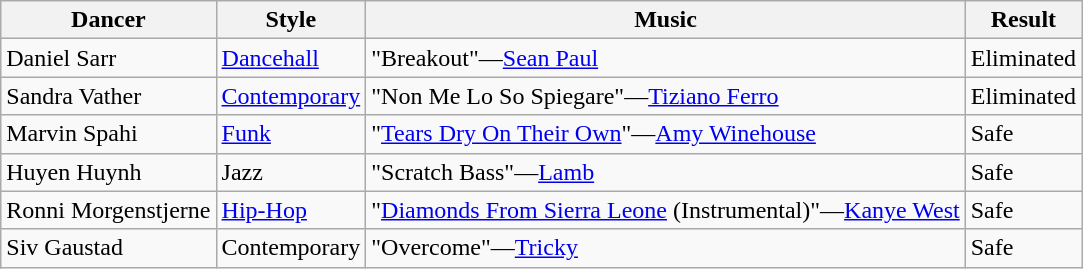<table class="wikitable">
<tr>
<th>Dancer</th>
<th>Style</th>
<th>Music</th>
<th>Result</th>
</tr>
<tr>
<td>Daniel Sarr</td>
<td><a href='#'>Dancehall</a></td>
<td>"Breakout"—<a href='#'>Sean Paul</a></td>
<td>Eliminated</td>
</tr>
<tr>
<td>Sandra Vather</td>
<td><a href='#'>Contemporary</a></td>
<td>"Non Me Lo So Spiegare"—<a href='#'>Tiziano Ferro</a></td>
<td>Eliminated</td>
</tr>
<tr>
<td>Marvin Spahi</td>
<td><a href='#'>Funk</a></td>
<td>"<a href='#'>Tears Dry On Their Own</a>"—<a href='#'>Amy Winehouse</a></td>
<td>Safe</td>
</tr>
<tr>
<td>Huyen Huynh</td>
<td>Jazz</td>
<td>"Scratch Bass"—<a href='#'>Lamb</a></td>
<td>Safe</td>
</tr>
<tr>
<td>Ronni Morgenstjerne</td>
<td><a href='#'>Hip-Hop</a></td>
<td>"<a href='#'>Diamonds From Sierra Leone</a> (Instrumental)"—<a href='#'>Kanye West</a></td>
<td>Safe</td>
</tr>
<tr>
<td>Siv Gaustad</td>
<td>Contemporary</td>
<td>"Overcome"—<a href='#'>Tricky</a></td>
<td>Safe</td>
</tr>
</table>
